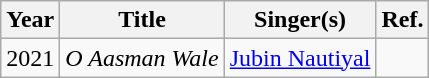<table class="wikitable">
<tr>
<th>Year</th>
<th>Title</th>
<th>Singer(s)</th>
<th>Ref.</th>
</tr>
<tr>
<td>2021</td>
<td><em>O Aasman Wale</em></td>
<td><a href='#'>Jubin Nautiyal</a></td>
<td></td>
</tr>
</table>
